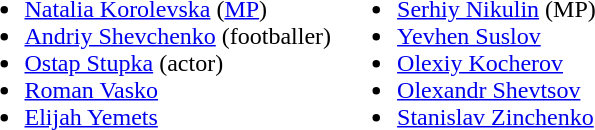<table>
<tr>
<td><br><ul><li><a href='#'>Natalia Korolevska</a> (<a href='#'>MP</a>)</li><li><a href='#'>Andriy Shevchenko</a> (footballer)</li><li><a href='#'>Ostap Stupka</a> (actor)</li><li><a href='#'>Roman Vasko</a></li><li><a href='#'>Elijah Yemets</a></li></ul></td>
<td><br><ul><li><a href='#'>Serhiy Nikulin</a> (MP)</li><li><a href='#'>Yevhen Suslov</a></li><li><a href='#'>Olexiy Kocherov</a></li><li><a href='#'>Olexandr Shevtsov</a></li><li><a href='#'>Stanislav Zinchenko</a></li></ul></td>
</tr>
</table>
